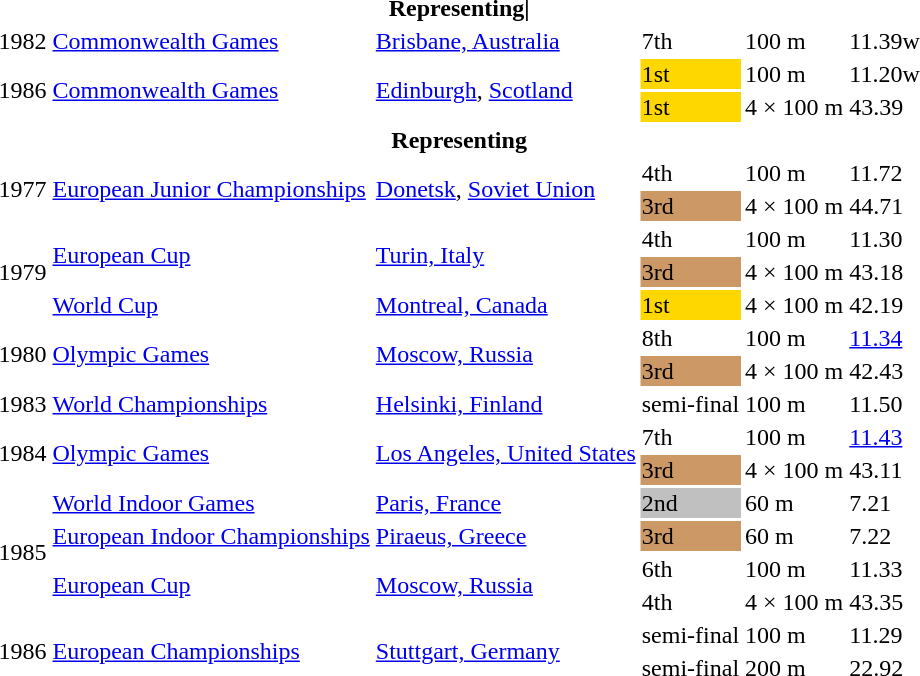<table>
<tr>
<th colspan="6">Representing|  </th>
</tr>
<tr>
<td>1982</td>
<td><a href='#'>Commonwealth Games</a></td>
<td><a href='#'>Brisbane, Australia</a></td>
<td>7th</td>
<td>100 m</td>
<td>11.39w</td>
</tr>
<tr>
<td rowspan=2>1986</td>
<td rowspan=2><a href='#'>Commonwealth Games</a></td>
<td rowspan=2><a href='#'>Edinburgh</a>, <a href='#'>Scotland</a></td>
<td bgcolor="gold">1st</td>
<td>100 m</td>
<td>11.20w</td>
</tr>
<tr>
<td bgcolor="gold">1st</td>
<td>4 × 100 m</td>
<td>43.39</td>
</tr>
<tr>
<th colspan="6">Representing  </th>
</tr>
<tr>
<td rowspan=2>1977</td>
<td rowspan=2><a href='#'>European Junior Championships</a></td>
<td rowspan=2><a href='#'>Donetsk</a>, <a href='#'>Soviet Union</a></td>
<td>4th</td>
<td>100 m</td>
<td>11.72</td>
</tr>
<tr>
<td bgcolor=cc9966>3rd</td>
<td>4 × 100 m</td>
<td>44.71</td>
</tr>
<tr>
<td rowspan=3>1979</td>
<td rowspan=2><a href='#'>European Cup</a></td>
<td rowspan=2><a href='#'>Turin, Italy</a></td>
<td>4th</td>
<td>100 m</td>
<td>11.30</td>
</tr>
<tr>
<td bgcolor="cc9966">3rd</td>
<td>4 × 100 m</td>
<td>43.18</td>
</tr>
<tr>
<td><a href='#'>World Cup</a></td>
<td><a href='#'>Montreal, Canada</a></td>
<td bgcolor="gold">1st</td>
<td>4 × 100 m</td>
<td>42.19</td>
</tr>
<tr>
<td rowspan=2>1980</td>
<td rowspan=2><a href='#'>Olympic Games</a></td>
<td rowspan=2><a href='#'>Moscow, Russia</a></td>
<td>8th</td>
<td>100 m</td>
<td><a href='#'>11.34</a></td>
</tr>
<tr>
<td bgcolor="cc9966">3rd</td>
<td>4 × 100 m</td>
<td>42.43</td>
</tr>
<tr>
<td>1983</td>
<td><a href='#'>World Championships</a></td>
<td><a href='#'>Helsinki, Finland</a></td>
<td>semi-final</td>
<td>100 m</td>
<td>11.50</td>
</tr>
<tr>
<td rowspan=2>1984</td>
<td rowspan=2><a href='#'>Olympic Games</a></td>
<td rowspan=2><a href='#'>Los Angeles, United States</a></td>
<td>7th</td>
<td>100 m</td>
<td><a href='#'>11.43</a></td>
</tr>
<tr>
<td bgcolor="cc9966">3rd</td>
<td>4 × 100 m</td>
<td>43.11</td>
</tr>
<tr>
<td rowspan=4>1985</td>
<td><a href='#'>World Indoor Games</a></td>
<td><a href='#'>Paris, France</a></td>
<td bgcolor="silver">2nd</td>
<td>60 m</td>
<td>7.21</td>
</tr>
<tr>
<td><a href='#'>European Indoor Championships</a></td>
<td><a href='#'>Piraeus, Greece</a></td>
<td bgcolor="cc9966">3rd</td>
<td>60 m</td>
<td>7.22</td>
</tr>
<tr>
<td rowspan=2><a href='#'>European Cup</a></td>
<td rowspan=2><a href='#'>Moscow, Russia</a></td>
<td>6th</td>
<td>100 m</td>
<td>11.33</td>
</tr>
<tr>
<td>4th</td>
<td>4 × 100 m</td>
<td>43.35</td>
</tr>
<tr>
<td rowspan=2>1986</td>
<td rowspan=2><a href='#'>European Championships</a></td>
<td rowspan=2><a href='#'>Stuttgart, Germany</a></td>
<td>semi-final</td>
<td>100 m</td>
<td>11.29</td>
</tr>
<tr>
<td>semi-final</td>
<td>200 m</td>
<td>22.92</td>
</tr>
</table>
